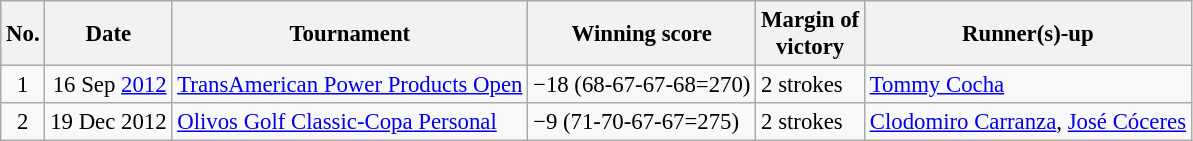<table class="wikitable" style="font-size:95%;">
<tr>
<th>No.</th>
<th>Date</th>
<th>Tournament</th>
<th>Winning score</th>
<th>Margin of<br>victory</th>
<th>Runner(s)-up</th>
</tr>
<tr>
<td align=center>1</td>
<td align=right>16 Sep <a href='#'>2012</a></td>
<td><a href='#'>TransAmerican Power Products Open</a></td>
<td>−18 (68-67-67-68=270)</td>
<td>2 strokes</td>
<td> <a href='#'>Tommy Cocha</a></td>
</tr>
<tr>
<td align=center>2</td>
<td align=right>19 Dec 2012</td>
<td><a href='#'>Olivos Golf Classic-Copa Personal</a></td>
<td>−9 (71-70-67-67=275)</td>
<td>2 strokes</td>
<td> <a href='#'>Clodomiro Carranza</a>,  <a href='#'>José Cóceres</a></td>
</tr>
</table>
